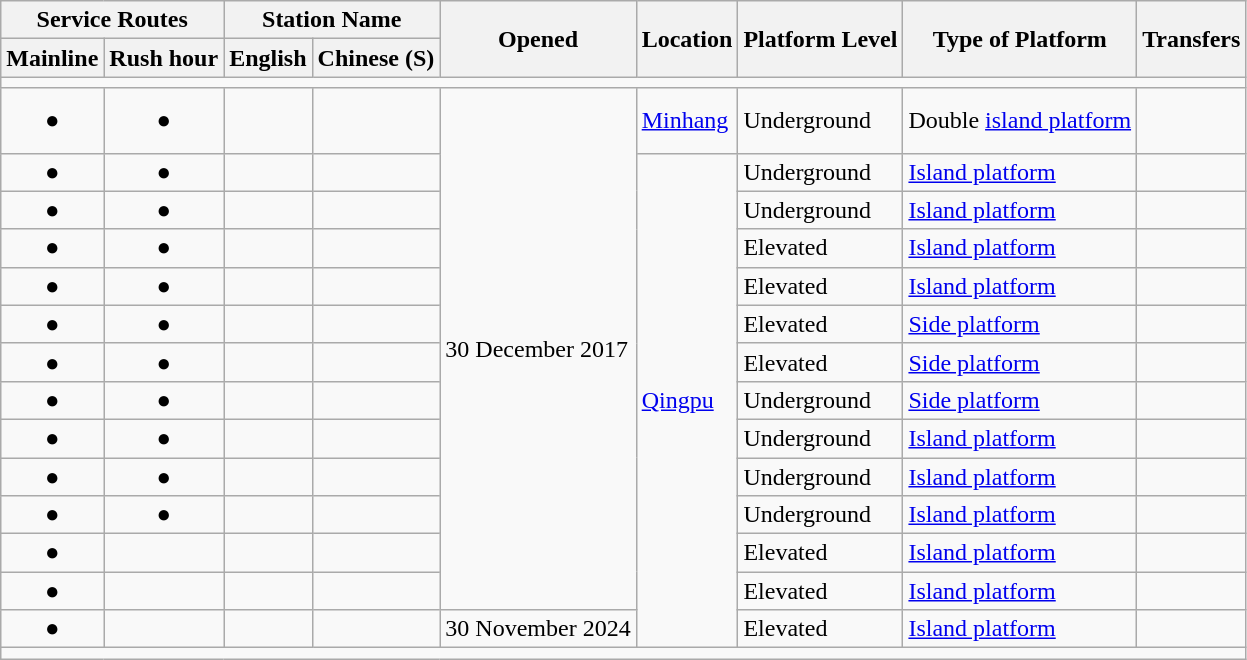<table class=wikitable>
<tr>
<th colspan=2>Service Routes</th>
<th colspan=2 style="text-align:center;">Station Name</th>
<th rowspan=2>Opened</th>
<th rowspan=2 style="text-align:center;">Location</th>
<th rowspan=2>Platform Level</th>
<th rowspan=2>Type of Platform</th>
<th rowspan=2 style="text-align:center;">Transfers</th>
</tr>
<tr>
<th>Mainline</th>
<th>Rush hour</th>
<th>English</th>
<th>Chinese (S)</th>
</tr>
<tr style=background:#>
<td colspan=9></td>
</tr>
<tr>
<td align=center>●</td>
<td align=center>●</td>
<td></td>
<td><span></span></td>
<td rowspan=13>30 December 2017</td>
<td><a href='#'>Minhang</a></td>
<td>Underground</td>
<td>Double <a href='#'>island platform</a></td>
<td><br><br></td>
</tr>
<tr>
<td align=center>●</td>
<td align=center>●</td>
<td></td>
<td><span></span></td>
<td rowspan=13><a href='#'>Qingpu</a></td>
<td>Underground</td>
<td><a href='#'>Island platform</a></td>
<td> </td>
</tr>
<tr>
<td align=center>●</td>
<td align=center>●</td>
<td></td>
<td><span></span></td>
<td>Underground</td>
<td><a href='#'>Island platform</a></td>
<td></td>
</tr>
<tr>
<td align=center>●</td>
<td align=center>●</td>
<td></td>
<td><span></span></td>
<td>Elevated</td>
<td><a href='#'>Island platform</a></td>
<td></td>
</tr>
<tr>
<td align=center>●</td>
<td align=center>●</td>
<td></td>
<td><span></span></td>
<td>Elevated</td>
<td><a href='#'>Island platform</a></td>
<td></td>
</tr>
<tr>
<td align=center>●</td>
<td align=center>●</td>
<td></td>
<td><span></span></td>
<td>Elevated</td>
<td><a href='#'>Side platform</a></td>
<td></td>
</tr>
<tr>
<td align=center>●</td>
<td align=center>●</td>
<td></td>
<td><span></span></td>
<td>Elevated</td>
<td><a href='#'>Side platform</a></td>
<td></td>
</tr>
<tr>
<td align=center>●</td>
<td align=center>●</td>
<td></td>
<td><span></span></td>
<td>Underground</td>
<td><a href='#'>Side platform</a></td>
<td></td>
</tr>
<tr>
<td align=center>●</td>
<td align=center>●</td>
<td></td>
<td><span></span></td>
<td>Underground</td>
<td><a href='#'>Island platform</a></td>
<td></td>
</tr>
<tr>
<td align=center>●</td>
<td align=center>●</td>
<td></td>
<td><span></span></td>
<td>Underground</td>
<td><a href='#'>Island platform</a></td>
<td></td>
</tr>
<tr>
<td align=center>●</td>
<td align=center>●</td>
<td></td>
<td><span></span></td>
<td>Underground</td>
<td><a href='#'>Island platform</a></td>
<td></td>
</tr>
<tr>
<td align=center>●</td>
<td></td>
<td></td>
<td><span></span></td>
<td>Elevated</td>
<td><a href='#'>Island platform</a></td>
<td></td>
</tr>
<tr>
<td align=center>●</td>
<td></td>
<td></td>
<td><span></span></td>
<td>Elevated</td>
<td><a href='#'>Island platform</a></td>
<td></td>
</tr>
<tr>
<td align=center>●</td>
<td></td>
<td></td>
<td><span></span></td>
<td>30 November 2024</td>
<td>Elevated</td>
<td><a href='#'>Island platform</a></td>
<td></td>
</tr>
<tr style=background:#>
<td colspan=9></td>
</tr>
</table>
